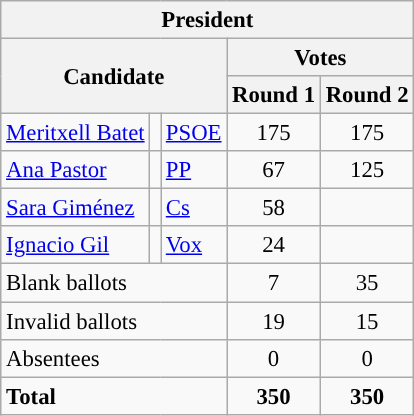<table class="wikitable" style="font-size:95%; text-align:center;">
<tr>
<th colspan="5">President</th>
</tr>
<tr>
<th colspan="3" rowspan="2">Candidate</th>
<th colspan="2">Votes</th>
</tr>
<tr>
<th>Round 1</th>
<th>Round 2</th>
</tr>
<tr>
<td align="left"> <a href='#'>Meritxell Batet</a></td>
<td style="background:"></td>
<td align="left"><a href='#'>PSOE</a></td>
<td>175</td>
<td>175</td>
</tr>
<tr>
<td align="left"> <a href='#'>Ana Pastor</a></td>
<td style="background:"></td>
<td align="left"><a href='#'>PP</a></td>
<td>67</td>
<td>125</td>
</tr>
<tr>
<td align="left"> <a href='#'>Sara Giménez</a></td>
<td style="background:"></td>
<td align="left"><a href='#'>Cs</a></td>
<td>58</td>
<td></td>
</tr>
<tr>
<td align="left"> <a href='#'>Ignacio Gil</a></td>
<td style="background:"></td>
<td align="left"><a href='#'>Vox</a></td>
<td>24</td>
<td></td>
</tr>
<tr>
<td align=left colspan="3">Blank ballots</td>
<td>7</td>
<td>35</td>
</tr>
<tr>
<td align=left colspan="3">Invalid ballots</td>
<td>19</td>
<td>15</td>
</tr>
<tr>
<td align=left colspan="3">Absentees</td>
<td>0</td>
<td>0</td>
</tr>
<tr style="font-weight:bold">
<td align=left colspan="3">Total</td>
<td>350</td>
<td>350</td>
</tr>
</table>
